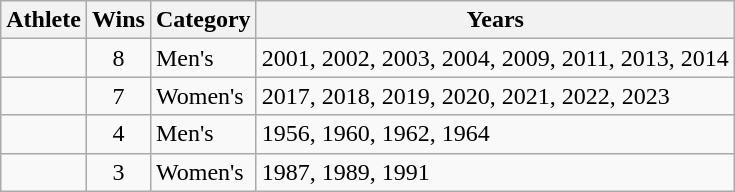<table class="wikitable">
<tr>
<th>Athlete</th>
<th>Wins</th>
<th>Category</th>
<th>Years</th>
</tr>
<tr>
<td></td>
<td align=center>8</td>
<td>Men's</td>
<td>2001, 2002, 2003, 2004, 2009, 2011, 2013, 2014</td>
</tr>
<tr>
<td></td>
<td align=center>7</td>
<td>Women's</td>
<td>2017, 2018, 2019, 2020, 2021, 2022, 2023</td>
</tr>
<tr>
<td></td>
<td align=center>4</td>
<td>Men's</td>
<td>1956, 1960, 1962, 1964</td>
</tr>
<tr>
<td></td>
<td align=center>3</td>
<td>Women's</td>
<td>1987, 1989, 1991</td>
</tr>
</table>
